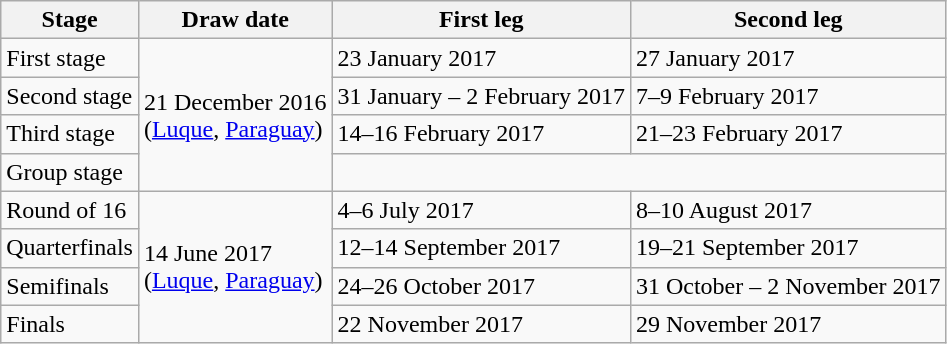<table class="wikitable">
<tr>
<th>Stage</th>
<th>Draw date</th>
<th>First leg</th>
<th>Second leg</th>
</tr>
<tr>
<td>First stage</td>
<td rowspan=4>21 December 2016<br>(<a href='#'>Luque</a>, <a href='#'>Paraguay</a>)</td>
<td>23 January 2017</td>
<td>27 January 2017</td>
</tr>
<tr>
<td>Second stage</td>
<td>31 January – 2 February 2017</td>
<td>7–9 February 2017</td>
</tr>
<tr>
<td>Third stage</td>
<td>14–16 February 2017</td>
<td>21–23 February 2017</td>
</tr>
<tr>
<td>Group stage</td>
<td colspan=2></td>
</tr>
<tr>
<td>Round of 16</td>
<td rowspan=4>14 June 2017<br>(<a href='#'>Luque</a>, <a href='#'>Paraguay</a>)</td>
<td>4–6 July 2017</td>
<td>8–10 August 2017</td>
</tr>
<tr>
<td>Quarterfinals</td>
<td>12–14 September 2017</td>
<td>19–21 September 2017</td>
</tr>
<tr>
<td>Semifinals</td>
<td>24–26 October 2017</td>
<td>31 October – 2 November 2017</td>
</tr>
<tr>
<td>Finals</td>
<td>22 November 2017</td>
<td>29 November 2017</td>
</tr>
</table>
